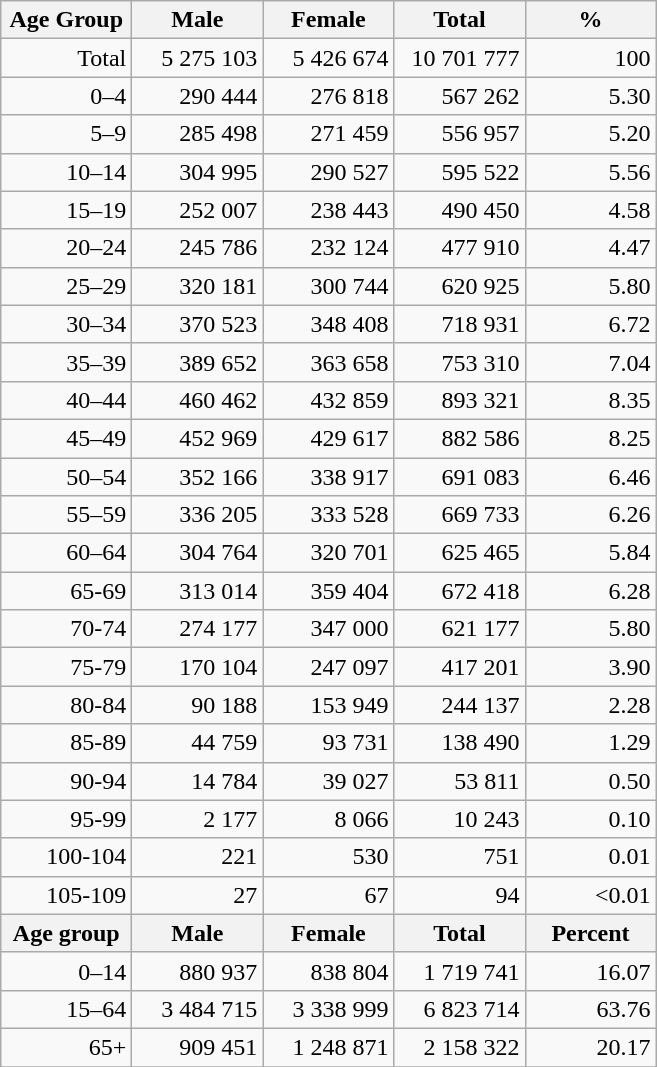<table class="wikitable">
<tr>
<th width="80pt">Age Group</th>
<th width="80pt">Male</th>
<th width="80pt">Female</th>
<th width="80pt">Total</th>
<th width="80pt">%</th>
</tr>
<tr>
<td align="right">Total</td>
<td align="right">5 275 103</td>
<td align="right">5 426 674</td>
<td align="right">10 701 777</td>
<td align="right">100</td>
</tr>
<tr>
<td align="right">0–4</td>
<td align="right">290 444</td>
<td align="right">276 818</td>
<td align="right">567 262</td>
<td align="right">5.30</td>
</tr>
<tr>
<td align="right">5–9</td>
<td align="right">285 498</td>
<td align="right">271 459</td>
<td align="right">556 957</td>
<td align="right">5.20</td>
</tr>
<tr>
<td align="right">10–14</td>
<td align="right">304 995</td>
<td align="right">290 527</td>
<td align="right">595 522</td>
<td align="right">5.56</td>
</tr>
<tr>
<td align="right">15–19</td>
<td align="right">252 007</td>
<td align="right">238 443</td>
<td align="right">490 450</td>
<td align="right">4.58</td>
</tr>
<tr>
<td align="right">20–24</td>
<td align="right">245 786</td>
<td align="right">232 124</td>
<td align="right">477 910</td>
<td align="right">4.47</td>
</tr>
<tr>
<td align="right">25–29</td>
<td align="right">320 181</td>
<td align="right">300 744</td>
<td align="right">620 925</td>
<td align="right">5.80</td>
</tr>
<tr>
<td align="right">30–34</td>
<td align="right">370 523</td>
<td align="right">348 408</td>
<td align="right">718 931</td>
<td align="right">6.72</td>
</tr>
<tr>
<td align="right">35–39</td>
<td align="right">389 652</td>
<td align="right">363 658</td>
<td align="right">753 310</td>
<td align="right">7.04</td>
</tr>
<tr>
<td align="right">40–44</td>
<td align="right">460 462</td>
<td align="right">432 859</td>
<td align="right">893 321</td>
<td align="right">8.35</td>
</tr>
<tr>
<td align="right">45–49</td>
<td align="right">452 969</td>
<td align="right">429 617</td>
<td align="right">882 586</td>
<td align="right">8.25</td>
</tr>
<tr>
<td align="right">50–54</td>
<td align="right">352 166</td>
<td align="right">338 917</td>
<td align="right">691 083</td>
<td align="right">6.46</td>
</tr>
<tr>
<td align="right">55–59</td>
<td align="right">336 205</td>
<td align="right">333 528</td>
<td align="right">669 733</td>
<td align="right">6.26</td>
</tr>
<tr>
<td align="right">60–64</td>
<td align="right">304 764</td>
<td align="right">320 701</td>
<td align="right">625 465</td>
<td align="right">5.84</td>
</tr>
<tr>
<td align="right">65-69</td>
<td align="right">313 014</td>
<td align="right">359 404</td>
<td align="right">672 418</td>
<td align="right">6.28</td>
</tr>
<tr>
<td align="right">70-74</td>
<td align="right">274 177</td>
<td align="right">347 000</td>
<td align="right">621 177</td>
<td align="right">5.80</td>
</tr>
<tr>
<td align="right">75-79</td>
<td align="right">170 104</td>
<td align="right">247 097</td>
<td align="right">417 201</td>
<td align="right">3.90</td>
</tr>
<tr>
<td align="right">80-84</td>
<td align="right">90 188</td>
<td align="right">153 949</td>
<td align="right">244 137</td>
<td align="right">2.28</td>
</tr>
<tr>
<td align="right">85-89</td>
<td align="right">44 759</td>
<td align="right">93 731</td>
<td align="right">138 490</td>
<td align="right">1.29</td>
</tr>
<tr>
<td align="right">90-94</td>
<td align="right">14 784</td>
<td align="right">39 027</td>
<td align="right">53 811</td>
<td align="right">0.50</td>
</tr>
<tr>
<td align="right">95-99</td>
<td align="right">2 177</td>
<td align="right">8 066</td>
<td align="right">10 243</td>
<td align="right">0.10</td>
</tr>
<tr>
<td align="right">100-104</td>
<td align="right">221</td>
<td align="right">530</td>
<td align="right">751</td>
<td align="right">0.01</td>
</tr>
<tr>
<td align="right">105-109</td>
<td align="right">27</td>
<td align="right">67</td>
<td align="right">94</td>
<td align="right"><0.01</td>
</tr>
<tr>
<th width="50">Age group</th>
<th width="80pt">Male</th>
<th width="80">Female</th>
<th width="80">Total</th>
<th width="50">Percent</th>
</tr>
<tr>
<td align="right">0–14</td>
<td align="right">880 937</td>
<td align="right">838 804</td>
<td align="right">1 719 741</td>
<td align="right">16.07</td>
</tr>
<tr>
<td align="right">15–64</td>
<td align="right">3 484 715</td>
<td align="right">3 338 999</td>
<td align="right">6 823 714</td>
<td align="right">63.76</td>
</tr>
<tr>
<td align="right">65+</td>
<td align="right">909 451</td>
<td align="right">1 248 871</td>
<td align="right">2 158 322</td>
<td align="right">20.17</td>
</tr>
<tr>
</tr>
</table>
